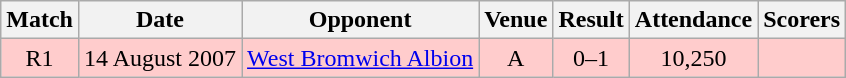<table class="wikitable" style="font-size:100%; text-align:center">
<tr>
<th>Match</th>
<th>Date</th>
<th>Opponent</th>
<th>Venue</th>
<th>Result</th>
<th>Attendance</th>
<th>Scorers</th>
</tr>
<tr style="background: #FFCCCC;">
<td>R1</td>
<td>14 August 2007</td>
<td><a href='#'>West Bromwich Albion</a></td>
<td>A</td>
<td>0–1</td>
<td>10,250</td>
<td></td>
</tr>
</table>
